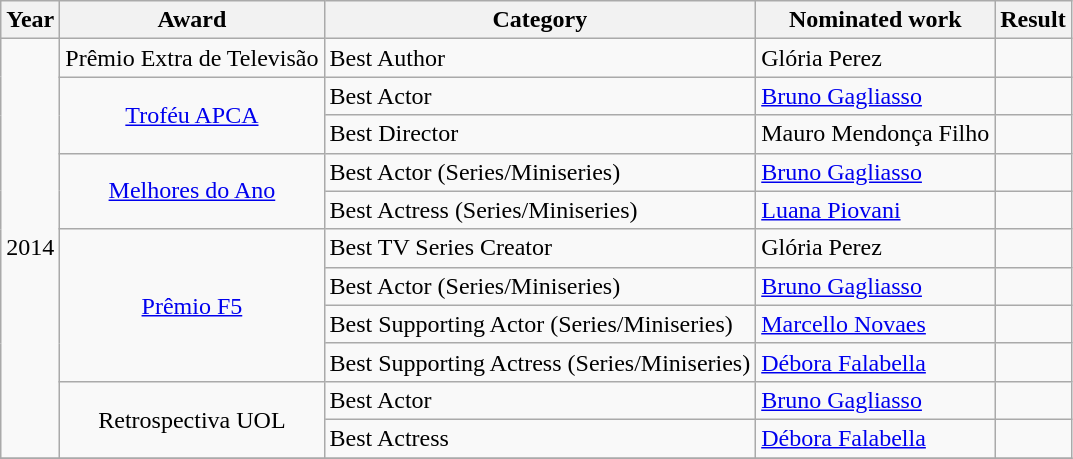<table class="wikitable">
<tr>
<th>Year</th>
<th>Award</th>
<th>Category</th>
<th>Nominated work</th>
<th>Result</th>
</tr>
<tr>
<td rowspan=11>2014</td>
<td style="text-align:center;">Prêmio Extra de Televisão</td>
<td>Best Author</td>
<td>Glória Perez</td>
<td></td>
</tr>
<tr>
<td rowspan="2" style="text-align:center;"><a href='#'>Troféu APCA</a></td>
<td>Best Actor</td>
<td><a href='#'>Bruno Gagliasso</a></td>
<td></td>
</tr>
<tr>
<td>Best Director</td>
<td>Mauro Mendonça Filho</td>
<td></td>
</tr>
<tr>
<td rowspan="2" style="text-align:center;"><a href='#'>Melhores do Ano</a></td>
<td>Best Actor (Series/Miniseries)</td>
<td><a href='#'>Bruno Gagliasso</a></td>
<td></td>
</tr>
<tr>
<td>Best Actress (Series/Miniseries)</td>
<td><a href='#'>Luana Piovani</a></td>
<td></td>
</tr>
<tr>
<td rowspan="4" style="text-align:center;"><a href='#'>Prêmio F5</a></td>
<td>Best TV Series Creator</td>
<td>Glória Perez</td>
<td></td>
</tr>
<tr>
<td>Best Actor (Series/Miniseries)</td>
<td><a href='#'>Bruno Gagliasso</a></td>
<td></td>
</tr>
<tr>
<td>Best Supporting Actor (Series/Miniseries)</td>
<td><a href='#'>Marcello Novaes</a></td>
<td></td>
</tr>
<tr>
<td>Best Supporting Actress (Series/Miniseries)</td>
<td><a href='#'>Débora Falabella</a></td>
<td></td>
</tr>
<tr>
<td rowspan="2" style="text-align:center;">Retrospectiva UOL</td>
<td>Best Actor</td>
<td><a href='#'>Bruno Gagliasso</a></td>
<td></td>
</tr>
<tr>
<td>Best Actress</td>
<td><a href='#'>Débora Falabella</a></td>
<td></td>
</tr>
<tr>
</tr>
</table>
